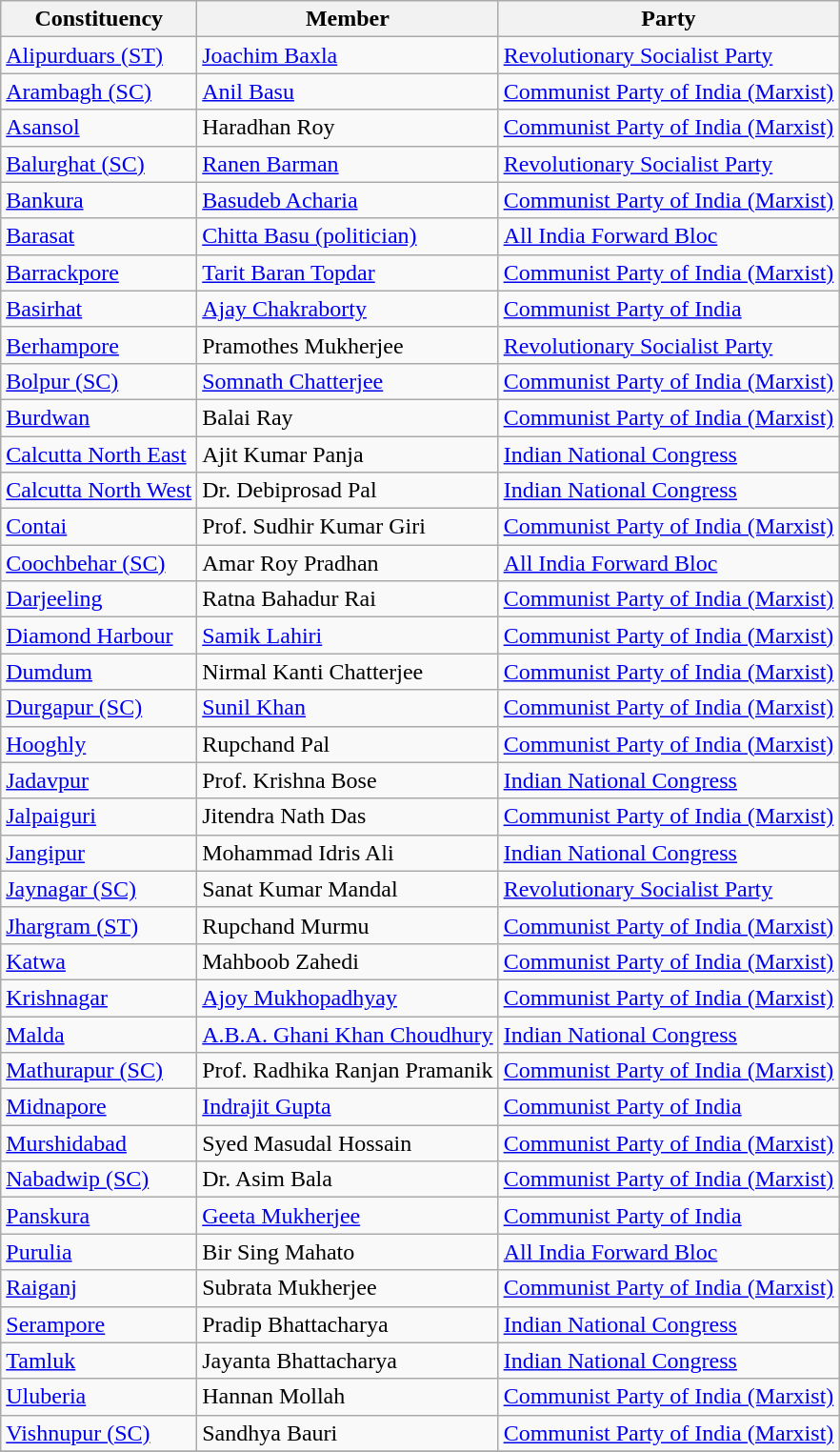<table class="wikitable sortable">
<tr>
<th>Constituency</th>
<th>Member</th>
<th>Party</th>
</tr>
<tr>
<td><a href='#'>Alipurduars (ST)</a></td>
<td><a href='#'>Joachim Baxla</a></td>
<td><a href='#'>Revolutionary Socialist Party</a></td>
</tr>
<tr>
<td><a href='#'>Arambagh (SC)</a></td>
<td><a href='#'>Anil Basu</a></td>
<td><a href='#'>Communist Party of India (Marxist)</a></td>
</tr>
<tr>
<td><a href='#'>Asansol</a></td>
<td>Haradhan Roy</td>
<td><a href='#'>Communist Party of India (Marxist)</a></td>
</tr>
<tr>
<td><a href='#'>Balurghat (SC)</a></td>
<td><a href='#'>Ranen Barman</a></td>
<td><a href='#'>Revolutionary Socialist Party</a></td>
</tr>
<tr>
<td><a href='#'>Bankura</a></td>
<td><a href='#'>Basudeb Acharia</a></td>
<td><a href='#'>Communist Party of India (Marxist)</a></td>
</tr>
<tr>
<td><a href='#'>Barasat</a></td>
<td><a href='#'>Chitta Basu (politician)</a></td>
<td><a href='#'>All India Forward Bloc</a></td>
</tr>
<tr>
<td><a href='#'>Barrackpore</a></td>
<td><a href='#'>Tarit Baran Topdar</a></td>
<td><a href='#'>Communist Party of India (Marxist)</a></td>
</tr>
<tr>
<td><a href='#'>Basirhat</a></td>
<td><a href='#'>Ajay Chakraborty</a></td>
<td><a href='#'>Communist Party of India</a></td>
</tr>
<tr>
<td><a href='#'>Berhampore</a></td>
<td>Pramothes Mukherjee</td>
<td><a href='#'>Revolutionary Socialist Party</a></td>
</tr>
<tr>
<td><a href='#'>Bolpur (SC)</a></td>
<td><a href='#'>Somnath Chatterjee</a></td>
<td><a href='#'>Communist Party of India (Marxist)</a></td>
</tr>
<tr>
<td><a href='#'>Burdwan</a></td>
<td>Balai Ray</td>
<td><a href='#'>Communist Party of India (Marxist)</a></td>
</tr>
<tr>
<td><a href='#'>Calcutta North East</a></td>
<td>Ajit Kumar Panja</td>
<td><a href='#'>Indian National Congress</a></td>
</tr>
<tr>
<td><a href='#'>Calcutta North West</a></td>
<td>Dr. Debiprosad Pal</td>
<td><a href='#'>Indian National Congress</a></td>
</tr>
<tr>
<td><a href='#'>Contai</a></td>
<td>Prof. Sudhir Kumar Giri</td>
<td><a href='#'>Communist Party of India (Marxist)</a></td>
</tr>
<tr>
<td><a href='#'>Coochbehar (SC)</a></td>
<td>Amar Roy Pradhan</td>
<td><a href='#'>All India Forward Bloc</a></td>
</tr>
<tr>
<td><a href='#'>Darjeeling</a></td>
<td>Ratna Bahadur Rai</td>
<td><a href='#'>Communist Party of India (Marxist)</a></td>
</tr>
<tr>
<td><a href='#'>Diamond Harbour</a></td>
<td><a href='#'>Samik Lahiri</a></td>
<td><a href='#'>Communist Party of India (Marxist)</a></td>
</tr>
<tr>
<td><a href='#'>Dumdum</a></td>
<td>Nirmal Kanti Chatterjee</td>
<td><a href='#'>Communist Party of India (Marxist)</a></td>
</tr>
<tr>
<td><a href='#'>Durgapur (SC)</a></td>
<td><a href='#'>Sunil Khan</a></td>
<td><a href='#'>Communist Party of India (Marxist)</a></td>
</tr>
<tr>
<td><a href='#'>Hooghly</a></td>
<td>Rupchand Pal</td>
<td><a href='#'>Communist Party of India (Marxist)</a></td>
</tr>
<tr>
<td><a href='#'>Jadavpur</a></td>
<td>Prof. Krishna Bose</td>
<td><a href='#'>Indian National Congress</a></td>
</tr>
<tr>
<td><a href='#'>Jalpaiguri</a></td>
<td>Jitendra Nath Das</td>
<td><a href='#'>Communist Party of India (Marxist)</a></td>
</tr>
<tr>
<td><a href='#'>Jangipur</a></td>
<td>Mohammad Idris Ali</td>
<td><a href='#'>Indian National Congress</a></td>
</tr>
<tr>
<td><a href='#'>Jaynagar (SC)</a></td>
<td>Sanat Kumar Mandal</td>
<td><a href='#'>Revolutionary Socialist Party</a></td>
</tr>
<tr>
<td><a href='#'>Jhargram (ST)</a></td>
<td>Rupchand Murmu</td>
<td><a href='#'>Communist Party of India (Marxist)</a></td>
</tr>
<tr>
<td><a href='#'>Katwa</a></td>
<td>Mahboob Zahedi</td>
<td><a href='#'>Communist Party of India (Marxist)</a></td>
</tr>
<tr>
<td><a href='#'>Krishnagar</a></td>
<td><a href='#'>Ajoy Mukhopadhyay</a></td>
<td><a href='#'>Communist Party of India (Marxist)</a></td>
</tr>
<tr>
<td><a href='#'>Malda</a></td>
<td><a href='#'>A.B.A. Ghani Khan Choudhury</a></td>
<td><a href='#'>Indian National Congress</a></td>
</tr>
<tr>
<td><a href='#'>Mathurapur (SC)</a></td>
<td>Prof. Radhika Ranjan Pramanik</td>
<td><a href='#'>Communist Party of India (Marxist)</a></td>
</tr>
<tr>
<td><a href='#'>Midnapore</a></td>
<td><a href='#'>Indrajit Gupta</a></td>
<td><a href='#'>Communist Party of India</a></td>
</tr>
<tr>
<td><a href='#'>Murshidabad</a></td>
<td>Syed Masudal Hossain</td>
<td><a href='#'>Communist Party of India (Marxist)</a></td>
</tr>
<tr>
<td><a href='#'>Nabadwip (SC)</a></td>
<td>Dr. Asim Bala</td>
<td><a href='#'>Communist Party of India (Marxist)</a></td>
</tr>
<tr>
<td><a href='#'>Panskura</a></td>
<td><a href='#'>Geeta Mukherjee</a></td>
<td><a href='#'>Communist Party of India</a></td>
</tr>
<tr>
<td><a href='#'>Purulia</a></td>
<td>Bir Sing Mahato</td>
<td><a href='#'>All India Forward Bloc</a></td>
</tr>
<tr>
<td><a href='#'>Raiganj</a></td>
<td>Subrata Mukherjee</td>
<td><a href='#'>Communist Party of India (Marxist)</a></td>
</tr>
<tr>
<td><a href='#'>Serampore</a></td>
<td>Pradip Bhattacharya</td>
<td><a href='#'>Indian National Congress</a></td>
</tr>
<tr>
<td><a href='#'>Tamluk</a></td>
<td>Jayanta Bhattacharya</td>
<td><a href='#'>Indian National Congress</a></td>
</tr>
<tr>
<td><a href='#'>Uluberia</a></td>
<td>Hannan Mollah</td>
<td><a href='#'>Communist Party of India (Marxist)</a></td>
</tr>
<tr>
<td><a href='#'>Vishnupur (SC)</a></td>
<td>Sandhya Bauri</td>
<td><a href='#'>Communist Party of India (Marxist)</a></td>
</tr>
<tr>
</tr>
</table>
